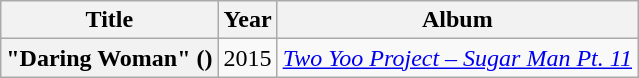<table class="wikitable plainrowheaders" style="text-align:center">
<tr>
<th scope="col">Title</th>
<th scope="col">Year</th>
<th scope="col">Album</th>
</tr>
<tr>
<th scope="row">"Daring Woman" ()<br></th>
<td>2015</td>
<td><em><a href='#'>Two Yoo Project – Sugar Man Pt. 11</a></em></td>
</tr>
</table>
